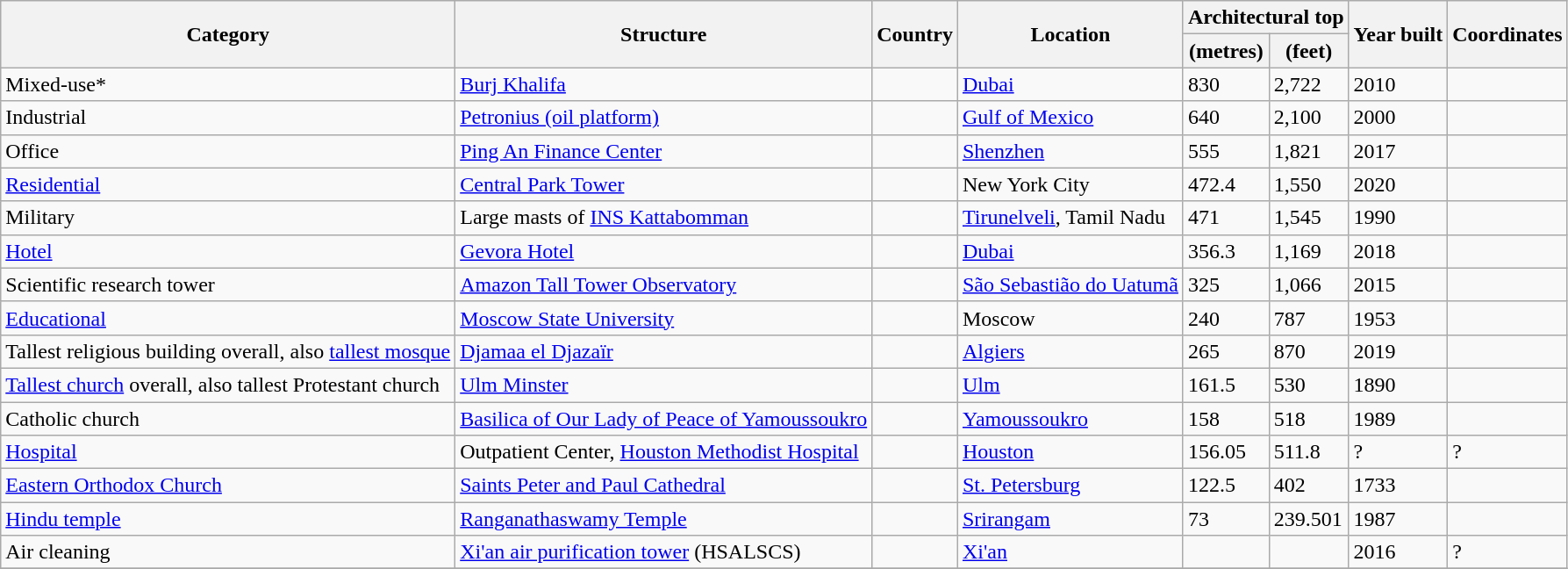<table class="sortable wikitable">
<tr>
<th rowspan=2>Category</th>
<th rowspan=2>Structure</th>
<th rowspan=2>Country</th>
<th rowspan=2>Location</th>
<th colspan=2>Architectural top</th>
<th rowspan=2>Year built</th>
<th rowspan=2>Coordinates</th>
</tr>
<tr>
<th>(metres)</th>
<th>(feet)</th>
</tr>
<tr>
<td>Mixed-use*</td>
<td><a href='#'>Burj Khalifa</a></td>
<td></td>
<td><a href='#'>Dubai</a></td>
<td>830</td>
<td>2,722</td>
<td>2010</td>
<td></td>
</tr>
<tr>
<td>Industrial</td>
<td><a href='#'>Petronius (oil platform)</a></td>
<td></td>
<td><a href='#'>Gulf of Mexico</a></td>
<td>640</td>
<td>2,100</td>
<td>2000</td>
<td></td>
</tr>
<tr>
<td>Office</td>
<td><a href='#'>Ping An Finance Center</a></td>
<td></td>
<td><a href='#'>Shenzhen</a></td>
<td>555</td>
<td>1,821</td>
<td>2017</td>
<td></td>
</tr>
<tr>
<td><a href='#'>Residential</a></td>
<td><a href='#'>Central Park Tower</a></td>
<td></td>
<td>New York City</td>
<td>472.4</td>
<td>1,550</td>
<td>2020</td>
<td></td>
</tr>
<tr>
<td>Military</td>
<td>Large masts of <a href='#'>INS Kattabomman</a></td>
<td></td>
<td><a href='#'>Tirunelveli</a>, Tamil Nadu</td>
<td>471</td>
<td>1,545</td>
<td>1990</td>
<td></td>
</tr>
<tr>
<td><a href='#'>Hotel</a></td>
<td><a href='#'>Gevora Hotel</a></td>
<td></td>
<td><a href='#'>Dubai</a></td>
<td>356.3</td>
<td>1,169</td>
<td>2018</td>
<td></td>
</tr>
<tr>
<td>Scientific research tower</td>
<td><a href='#'>Amazon Tall Tower Observatory</a></td>
<td></td>
<td><a href='#'>São Sebastião do Uatumã</a></td>
<td>325</td>
<td>1,066</td>
<td>2015</td>
<td></td>
</tr>
<tr>
<td><a href='#'>Educational</a></td>
<td><a href='#'>Moscow State University</a></td>
<td></td>
<td>Moscow</td>
<td>240</td>
<td>787</td>
<td>1953</td>
<td></td>
</tr>
<tr>
<td>Tallest religious building overall, also <a href='#'>tallest mosque</a></td>
<td><a href='#'>Djamaa el Djazaïr</a></td>
<td></td>
<td><a href='#'>Algiers</a></td>
<td>265</td>
<td>870</td>
<td>2019</td>
<td></td>
</tr>
<tr>
<td><a href='#'>Tallest church</a> overall, also tallest Protestant church</td>
<td><a href='#'>Ulm Minster</a></td>
<td></td>
<td><a href='#'>Ulm</a></td>
<td>161.5</td>
<td>530</td>
<td>1890</td>
<td></td>
</tr>
<tr>
<td>Catholic church</td>
<td><a href='#'>Basilica of Our Lady of Peace of Yamoussoukro</a></td>
<td></td>
<td><a href='#'>Yamoussoukro</a></td>
<td>158</td>
<td>518</td>
<td>1989</td>
<td></td>
</tr>
<tr>
<td><a href='#'>Hospital</a></td>
<td>Outpatient Center, <a href='#'>Houston Methodist Hospital</a></td>
<td></td>
<td><a href='#'>Houston</a></td>
<td>156.05</td>
<td>511.8</td>
<td>?</td>
<td>?</td>
</tr>
<tr>
<td><a href='#'>Eastern Orthodox Church</a></td>
<td><a href='#'>Saints Peter and Paul Cathedral</a></td>
<td></td>
<td><a href='#'>St. Petersburg</a></td>
<td>122.5</td>
<td>402</td>
<td>1733</td>
<td></td>
</tr>
<tr>
<td><a href='#'>Hindu temple</a></td>
<td><a href='#'>Ranganathaswamy Temple</a></td>
<td></td>
<td><a href='#'>Srirangam</a></td>
<td>73</td>
<td>239.501</td>
<td>1987</td>
<td></td>
</tr>
<tr>
<td>Air cleaning</td>
<td><a href='#'>Xi'an air purification tower</a> (HSALSCS)</td>
<td></td>
<td><a href='#'>Xi'an</a></td>
<td></td>
<td></td>
<td>2016</td>
<td>?</td>
</tr>
<tr>
</tr>
</table>
